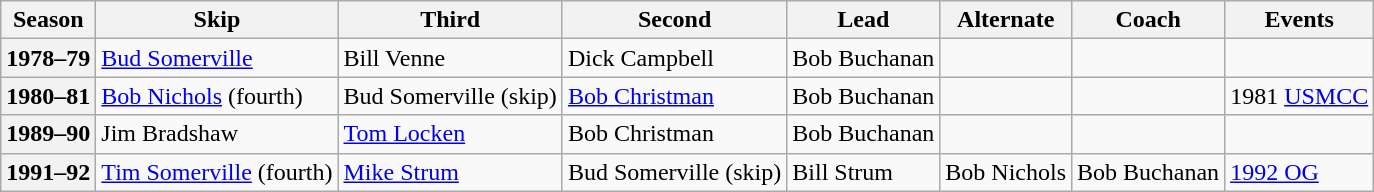<table class="wikitable">
<tr>
<th scope="col">Season</th>
<th scope="col">Skip</th>
<th scope="col">Third</th>
<th scope="col">Second</th>
<th scope="col">Lead</th>
<th scope="col">Alternate</th>
<th scope="col">Coach</th>
<th scope="col">Events</th>
</tr>
<tr>
<th scope="row">1978–79</th>
<td><a href='#'>Bud Somerville</a></td>
<td>Bill Venne</td>
<td>Dick Campbell</td>
<td>Bob Buchanan</td>
<td></td>
<td></td>
<td></td>
</tr>
<tr>
<th scope="row">1980–81</th>
<td><a href='#'>Bob Nichols</a> (fourth)</td>
<td>Bud Somerville (skip)</td>
<td><a href='#'>Bob Christman</a></td>
<td>Bob Buchanan</td>
<td></td>
<td></td>
<td>1981 <a href='#'>USMCC</a> <br> </td>
</tr>
<tr>
<th scope="row">1989–90</th>
<td>Jim Bradshaw</td>
<td><a href='#'>Tom Locken</a></td>
<td>Bob Christman</td>
<td>Bob Buchanan</td>
<td></td>
<td></td>
<td></td>
</tr>
<tr>
<th scope="row">1991–92</th>
<td><a href='#'>Tim Somerville</a> (fourth)</td>
<td><a href='#'>Mike Strum</a></td>
<td>Bud Somerville (skip)</td>
<td>Bill Strum</td>
<td>Bob Nichols</td>
<td>Bob Buchanan</td>
<td><a href='#'>1992 OG</a> </td>
</tr>
</table>
